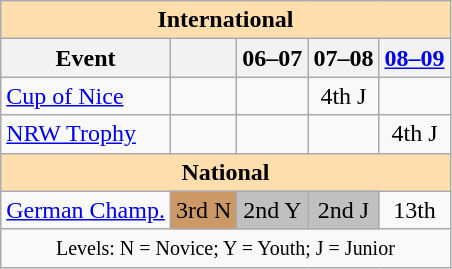<table class="wikitable" style="text-align:center">
<tr>
<th style="background-color: #ffdead; " colspan=5 align=center>International</th>
</tr>
<tr>
<th>Event</th>
<th></th>
<th>06–07</th>
<th>07–08</th>
<th><a href='#'>08–09</a></th>
</tr>
<tr>
<td align=left><a href='#'>Cup of Nice</a></td>
<td></td>
<td></td>
<td>4th J</td>
<td></td>
</tr>
<tr>
<td align=left><a href='#'>NRW Trophy</a></td>
<td></td>
<td></td>
<td></td>
<td>4th J</td>
</tr>
<tr>
<th style="background-color: #ffdead; " colspan=5 align=center>National</th>
</tr>
<tr>
<td align=left><a href='#'>German Champ.</a></td>
<td bgcolor=cc9966>3rd N</td>
<td bgcolor=silver>2nd Y</td>
<td bgcolor=silver>2nd J</td>
<td>13th</td>
</tr>
<tr>
<td colspan=5 align=center><small> Levels: N = Novice; Y = Youth; J = Junior </small></td>
</tr>
</table>
